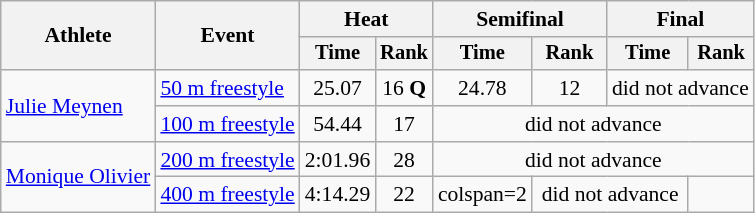<table class="wikitable" style="text-align:center; font-size:90%">
<tr>
<th rowspan="2">Athlete</th>
<th rowspan="2">Event</th>
<th colspan="2">Heat</th>
<th colspan="2">Semifinal</th>
<th colspan="2">Final</th>
</tr>
<tr style="font-size:95%">
<th>Time</th>
<th>Rank</th>
<th>Time</th>
<th>Rank</th>
<th>Time</th>
<th>Rank</th>
</tr>
<tr>
<td align=left rowspan=2><a href='#'>Julie Meynen</a></td>
<td align=left><a href='#'>50 m freestyle</a></td>
<td>25.07</td>
<td>16 <strong>Q</strong></td>
<td>24.78</td>
<td>12</td>
<td colspan=2>did not advance</td>
</tr>
<tr>
<td align=left><a href='#'>100 m freestyle</a></td>
<td>54.44</td>
<td>17</td>
<td colspan=4>did not advance</td>
</tr>
<tr>
<td align=left rowspan=2><a href='#'>Monique Olivier</a></td>
<td align=left><a href='#'>200 m freestyle</a></td>
<td>2:01.96</td>
<td>28</td>
<td colspan=4>did not advance</td>
</tr>
<tr>
<td align=left><a href='#'>400 m freestyle</a></td>
<td>4:14.29</td>
<td>22</td>
<td>colspan=2 </td>
<td colspan=2>did not advance</td>
</tr>
</table>
